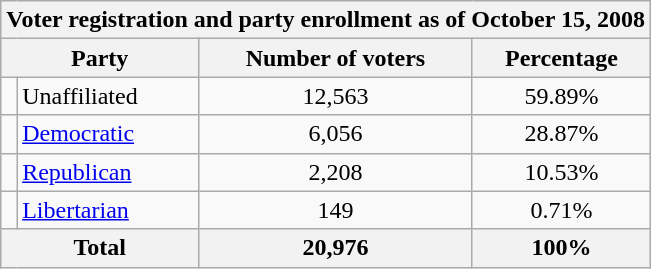<table class=wikitable>
<tr>
<th colspan = 6>Voter registration and party enrollment as of October 15, 2008</th>
</tr>
<tr>
<th colspan = 2>Party</th>
<th>Number of voters</th>
<th>Percentage</th>
</tr>
<tr>
<td></td>
<td>Unaffiliated</td>
<td align = center>12,563</td>
<td align = center>59.89%</td>
</tr>
<tr>
<td></td>
<td><a href='#'>Democratic</a></td>
<td align = center>6,056</td>
<td align = center>28.87%</td>
</tr>
<tr>
<td></td>
<td><a href='#'>Republican</a></td>
<td align = center>2,208</td>
<td align = center>10.53%</td>
</tr>
<tr>
<td></td>
<td><a href='#'>Libertarian</a></td>
<td align = center>149</td>
<td align = center>0.71%</td>
</tr>
<tr>
<th colspan = 2>Total</th>
<th align = center>20,976</th>
<th align = center>100%</th>
</tr>
</table>
